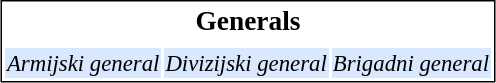<table style="border:1px solid black; background:white; font-size:95%; margin:auto;">
<tr>
<td style="text-align:center;" colspan="3"><big><strong>Generals</strong></big></td>
</tr>
<tr align=center>
<td></td>
<td></td>
<td></td>
</tr>
<tr style="text-align:center; background:#d7e8ff;">
<td><em>Armijski general</em></td>
<td><em>Divizijski general</em></td>
<td><em>Brigadni general</em></td>
</tr>
</table>
